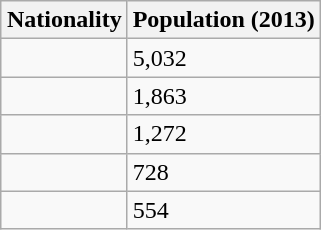<table class="wikitable" style="float:right">
<tr>
<th>Nationality</th>
<th>Population (2013)</th>
</tr>
<tr>
<td></td>
<td>5,032</td>
</tr>
<tr>
<td></td>
<td>1,863</td>
</tr>
<tr>
<td></td>
<td>1,272</td>
</tr>
<tr>
<td></td>
<td>728</td>
</tr>
<tr>
<td></td>
<td>554</td>
</tr>
</table>
